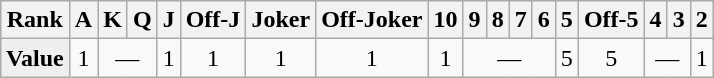<table class="wikitable" align="right">
<tr>
<th>Rank</th>
<th>A</th>
<th>K</th>
<th>Q</th>
<th>J</th>
<th>Off-J</th>
<th>Joker</th>
<th>Off-Joker</th>
<th>10</th>
<th>9</th>
<th>8</th>
<th>7</th>
<th>6</th>
<th>5</th>
<th>Off-5</th>
<th>4</th>
<th>3</th>
<th>2</th>
</tr>
<tr align="center">
<td style="background:#efefef;"><strong>Value</strong></td>
<td>1</td>
<td colspan=2>—</td>
<td>1</td>
<td>1</td>
<td>1</td>
<td>1</td>
<td>1</td>
<td colspan=4>—</td>
<td>5</td>
<td>5</td>
<td colspan=2>—</td>
<td>1</td>
</tr>
</table>
